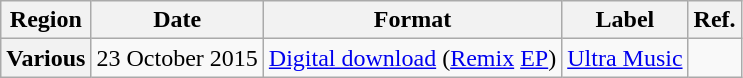<table class="wikitable plainrowheaders">
<tr>
<th scope="col">Region</th>
<th scope="col">Date</th>
<th scope="col">Format</th>
<th scope="col">Label</th>
<th scope="col">Ref.</th>
</tr>
<tr>
<th scope="row">Various</th>
<td>23 October 2015</td>
<td><a href='#'>Digital download</a> (<a href='#'>Remix</a> <a href='#'>EP</a>)</td>
<td><a href='#'>Ultra Music</a></td>
<td></td>
</tr>
</table>
